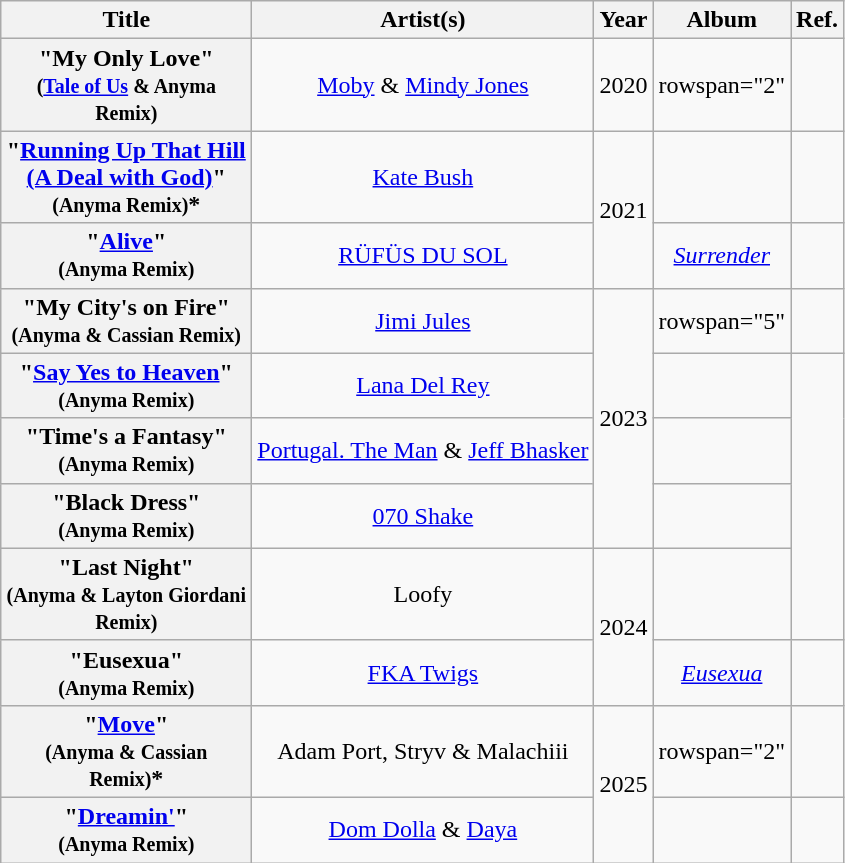<table class="wikitable plainrowheaders" style="text-align:center;">
<tr>
<th scope="col" style="width:160px;">Title</th>
<th>Artist(s)</th>
<th>Year</th>
<th>Album</th>
<th>Ref.</th>
</tr>
<tr>
<th scope="row">"My Only Love"<br><small>(<a href='#'>Tale of Us</a> & Anyma Remix)</small></th>
<td><a href='#'>Moby</a> & <a href='#'>Mindy Jones</a></td>
<td>2020</td>
<td>rowspan="2" </td>
<td></td>
</tr>
<tr>
<th scope="row">"<a href='#'>Running Up That Hill (A Deal with God)</a>"<br><small>(Anyma Remix)</small>*</th>
<td><a href='#'>Kate Bush</a></td>
<td rowspan="2">2021</td>
<td></td>
</tr>
<tr>
<th scope="row">"<a href='#'>Alive</a>"<br><small>(Anyma Remix)</small></th>
<td><a href='#'>RÜFÜS DU SOL</a></td>
<td><em><a href='#'>Surrender</a></em></td>
<td></td>
</tr>
<tr>
<th scope="row">"My City's on Fire"<br><small>(Anyma & Cassian Remix)</small></th>
<td><a href='#'>Jimi Jules</a></td>
<td rowspan="4">2023</td>
<td>rowspan="5" </td>
<td></td>
</tr>
<tr>
<th scope="row">"<a href='#'>Say Yes to Heaven</a>"<br><small>(Anyma Remix)</small></th>
<td><a href='#'>Lana Del Rey</a></td>
<td></td>
</tr>
<tr>
<th scope="row">"Time's a Fantasy"<br><small>(Anyma Remix)</small></th>
<td><a href='#'>Portugal. The Man</a> & <a href='#'>Jeff Bhasker</a></td>
<td></td>
</tr>
<tr>
<th scope="row">"Black Dress"<br><small>(Anyma Remix)</small></th>
<td><a href='#'>070 Shake</a></td>
<td></td>
</tr>
<tr>
<th scope="row">"Last Night"<br><small>(Anyma & Layton Giordani Remix)</small></th>
<td>Loofy</td>
<td rowspan="2">2024</td>
<td></td>
</tr>
<tr>
<th scope="row">"Eusexua"<br><small>(Anyma Remix)</small></th>
<td><a href='#'>FKA Twigs</a></td>
<td><em><a href='#'>Eusexua</a></em></td>
<td></td>
</tr>
<tr>
<th scope="row">"<a href='#'>Move</a>"<br><small>(Anyma & Cassian Remix)</small>*</th>
<td>Adam Port, Stryv & Malachiii</td>
<td rowspan="2">2025</td>
<td>rowspan="2" </td>
<td></td>
</tr>
<tr>
<th scope="row">"<a href='#'>Dreamin'</a>"<br><small>(Anyma Remix)</small></th>
<td><a href='#'>Dom Dolla</a> & <a href='#'>Daya</a></td>
<td></td>
</tr>
</table>
